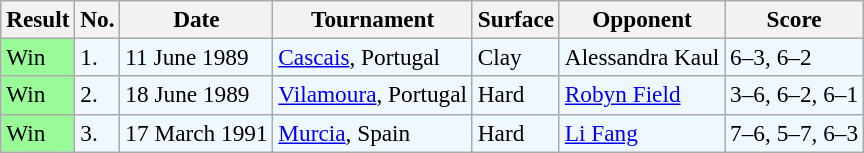<table class="sortable wikitable" style=font-size:97%>
<tr>
<th>Result</th>
<th>No.</th>
<th>Date</th>
<th>Tournament</th>
<th>Surface</th>
<th>Opponent</th>
<th>Score</th>
</tr>
<tr style="background:#f0f8ff;">
<td style="background:#98fb98;">Win</td>
<td>1.</td>
<td>11 June 1989</td>
<td><a href='#'>Cascais</a>, Portugal</td>
<td>Clay</td>
<td> Alessandra Kaul</td>
<td>6–3, 6–2</td>
</tr>
<tr style="background:#f0f8ff;">
<td style="background:#98fb98;">Win</td>
<td>2.</td>
<td>18 June 1989</td>
<td><a href='#'>Vilamoura</a>, Portugal</td>
<td>Hard</td>
<td> <a href='#'>Robyn Field</a></td>
<td>3–6, 6–2, 6–1</td>
</tr>
<tr style="background:#f0f8ff;">
<td style="background:#98FB98;">Win</td>
<td>3.</td>
<td>17 March 1991</td>
<td><a href='#'>Murcia</a>, Spain</td>
<td>Hard</td>
<td> <a href='#'>Li Fang</a></td>
<td>7–6, 5–7, 6–3</td>
</tr>
</table>
